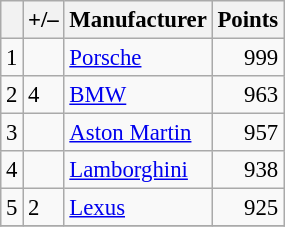<table class="wikitable" style="font-size: 95%;">
<tr>
<th scope="col"></th>
<th scope="col">+/–</th>
<th scope="col">Manufacturer</th>
<th scope="col">Points</th>
</tr>
<tr>
<td align=center>1</td>
<td align="left"></td>
<td> <a href='#'>Porsche</a></td>
<td align=right>999</td>
</tr>
<tr>
<td align=center>2</td>
<td align="left"> 4</td>
<td> <a href='#'>BMW</a></td>
<td align=right>963</td>
</tr>
<tr>
<td align=center>3</td>
<td align="left"></td>
<td> <a href='#'>Aston Martin</a></td>
<td align=right>957</td>
</tr>
<tr>
<td align=center>4</td>
<td align="left"></td>
<td> <a href='#'>Lamborghini</a></td>
<td align=right>938</td>
</tr>
<tr>
<td align=center>5</td>
<td align="left"> 2</td>
<td> <a href='#'>Lexus</a></td>
<td align=right>925</td>
</tr>
<tr>
</tr>
</table>
